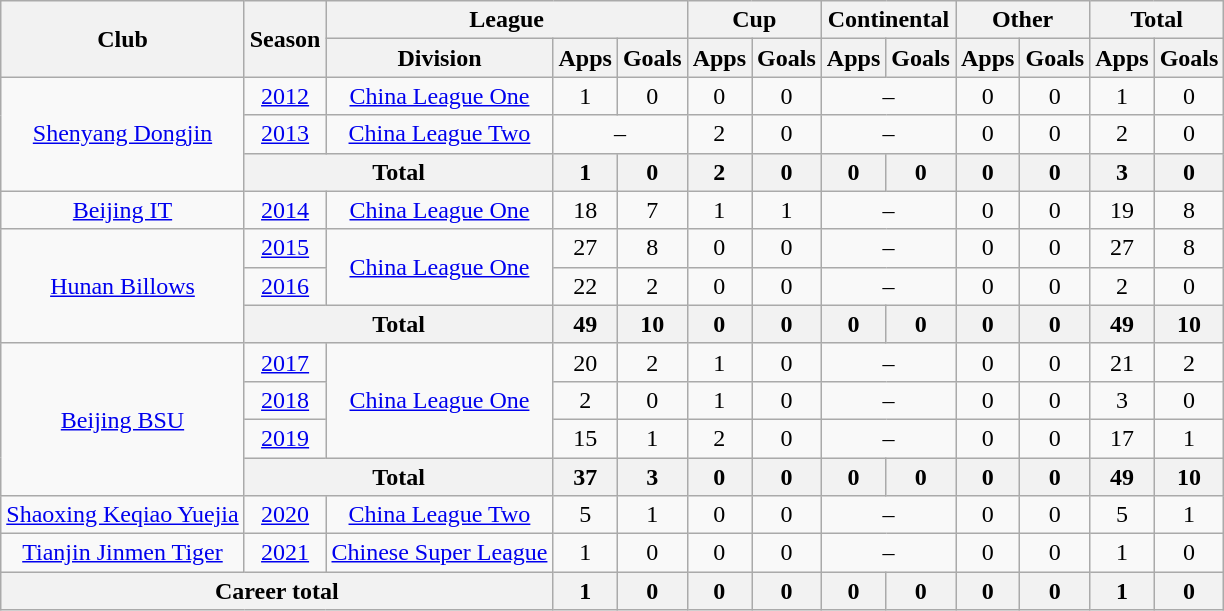<table class="wikitable" style="text-align: center">
<tr>
<th rowspan="2">Club</th>
<th rowspan="2">Season</th>
<th colspan="3">League</th>
<th colspan="2">Cup</th>
<th colspan="2">Continental</th>
<th colspan="2">Other</th>
<th colspan="2">Total</th>
</tr>
<tr>
<th>Division</th>
<th>Apps</th>
<th>Goals</th>
<th>Apps</th>
<th>Goals</th>
<th>Apps</th>
<th>Goals</th>
<th>Apps</th>
<th>Goals</th>
<th>Apps</th>
<th>Goals</th>
</tr>
<tr>
<td rowspan="3"><a href='#'>Shenyang Dongjin</a></td>
<td><a href='#'>2012</a></td>
<td><a href='#'>China League One</a></td>
<td>1</td>
<td>0</td>
<td>0</td>
<td>0</td>
<td colspan="2">–</td>
<td>0</td>
<td>0</td>
<td>1</td>
<td>0</td>
</tr>
<tr>
<td><a href='#'>2013</a></td>
<td><a href='#'>China League Two</a></td>
<td colspan="2">–</td>
<td>2</td>
<td>0</td>
<td colspan="2">–</td>
<td>0</td>
<td>0</td>
<td>2</td>
<td>0</td>
</tr>
<tr>
<th colspan=2>Total</th>
<th>1</th>
<th>0</th>
<th>2</th>
<th>0</th>
<th>0</th>
<th>0</th>
<th>0</th>
<th>0</th>
<th>3</th>
<th>0</th>
</tr>
<tr>
<td><a href='#'>Beijing IT</a></td>
<td><a href='#'>2014</a></td>
<td><a href='#'>China League One</a></td>
<td>18</td>
<td>7</td>
<td>1</td>
<td>1</td>
<td colspan="2">–</td>
<td>0</td>
<td>0</td>
<td>19</td>
<td>8</td>
</tr>
<tr>
<td rowspan="3"><a href='#'>Hunan Billows</a></td>
<td><a href='#'>2015</a></td>
<td rowspan="2"><a href='#'>China League One</a></td>
<td>27</td>
<td>8</td>
<td>0</td>
<td>0</td>
<td colspan="2">–</td>
<td>0</td>
<td>0</td>
<td>27</td>
<td>8</td>
</tr>
<tr>
<td><a href='#'>2016</a></td>
<td>22</td>
<td>2</td>
<td>0</td>
<td>0</td>
<td colspan="2">–</td>
<td>0</td>
<td>0</td>
<td>2</td>
<td>0</td>
</tr>
<tr>
<th colspan=2>Total</th>
<th>49</th>
<th>10</th>
<th>0</th>
<th>0</th>
<th>0</th>
<th>0</th>
<th>0</th>
<th>0</th>
<th>49</th>
<th>10</th>
</tr>
<tr>
<td rowspan="4"><a href='#'>Beijing BSU</a></td>
<td><a href='#'>2017</a></td>
<td rowspan="3"><a href='#'>China League One</a></td>
<td>20</td>
<td>2</td>
<td>1</td>
<td>0</td>
<td colspan="2">–</td>
<td>0</td>
<td>0</td>
<td>21</td>
<td>2</td>
</tr>
<tr>
<td><a href='#'>2018</a></td>
<td>2</td>
<td>0</td>
<td>1</td>
<td>0</td>
<td colspan="2">–</td>
<td>0</td>
<td>0</td>
<td>3</td>
<td>0</td>
</tr>
<tr>
<td><a href='#'>2019</a></td>
<td>15</td>
<td>1</td>
<td>2</td>
<td>0</td>
<td colspan="2">–</td>
<td>0</td>
<td>0</td>
<td>17</td>
<td>1</td>
</tr>
<tr>
<th colspan=2>Total</th>
<th>37</th>
<th>3</th>
<th>0</th>
<th>0</th>
<th>0</th>
<th>0</th>
<th>0</th>
<th>0</th>
<th>49</th>
<th>10</th>
</tr>
<tr>
<td><a href='#'>Shaoxing Keqiao Yuejia</a></td>
<td><a href='#'>2020</a></td>
<td><a href='#'>China League Two</a></td>
<td>5</td>
<td>1</td>
<td>0</td>
<td>0</td>
<td colspan="2">–</td>
<td>0</td>
<td>0</td>
<td>5</td>
<td>1</td>
</tr>
<tr>
<td><a href='#'>Tianjin Jinmen Tiger</a></td>
<td><a href='#'>2021</a></td>
<td><a href='#'>Chinese Super League</a></td>
<td>1</td>
<td>0</td>
<td>0</td>
<td>0</td>
<td colspan="2">–</td>
<td>0</td>
<td>0</td>
<td>1</td>
<td>0</td>
</tr>
<tr>
<th colspan=3>Career total</th>
<th>1</th>
<th>0</th>
<th>0</th>
<th>0</th>
<th>0</th>
<th>0</th>
<th>0</th>
<th>0</th>
<th>1</th>
<th>0</th>
</tr>
</table>
